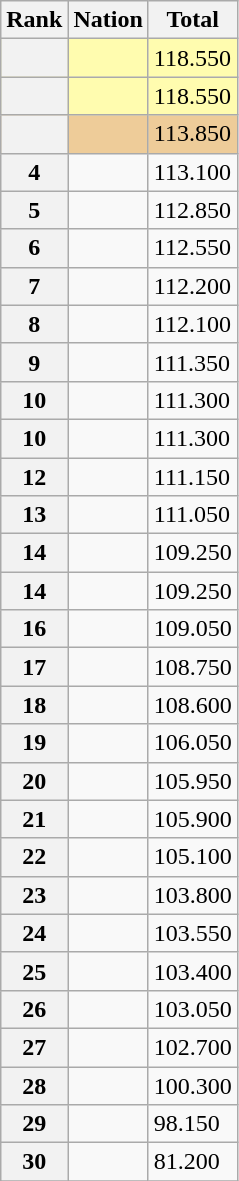<table class="wikitable sortable">
<tr>
<th>Rank</th>
<th>Nation</th>
<th>Total</th>
</tr>
<tr bgcolor=fffcaf>
<th></th>
<td></td>
<td>118.550</td>
</tr>
<tr bgcolor=fffcaf>
<th></th>
<td></td>
<td>118.550</td>
</tr>
<tr bgcolor=eecc99>
<th></th>
<td></td>
<td>113.850</td>
</tr>
<tr>
<th>4</th>
<td></td>
<td>113.100</td>
</tr>
<tr>
<th>5</th>
<td></td>
<td>112.850</td>
</tr>
<tr>
<th>6</th>
<td></td>
<td>112.550</td>
</tr>
<tr>
<th>7</th>
<td></td>
<td>112.200</td>
</tr>
<tr>
<th>8</th>
<td></td>
<td>112.100</td>
</tr>
<tr>
<th>9</th>
<td></td>
<td>111.350</td>
</tr>
<tr>
<th>10</th>
<td></td>
<td>111.300</td>
</tr>
<tr>
<th>10</th>
<td></td>
<td>111.300</td>
</tr>
<tr>
<th>12</th>
<td></td>
<td>111.150</td>
</tr>
<tr>
<th>13</th>
<td></td>
<td>111.050</td>
</tr>
<tr>
<th>14</th>
<td></td>
<td>109.250</td>
</tr>
<tr>
<th>14</th>
<td></td>
<td>109.250</td>
</tr>
<tr>
<th>16</th>
<td></td>
<td>109.050</td>
</tr>
<tr>
<th>17</th>
<td></td>
<td>108.750</td>
</tr>
<tr>
<th>18</th>
<td></td>
<td>108.600</td>
</tr>
<tr>
<th>19</th>
<td></td>
<td>106.050</td>
</tr>
<tr>
<th>20</th>
<td></td>
<td>105.950</td>
</tr>
<tr>
<th>21</th>
<td></td>
<td>105.900</td>
</tr>
<tr>
<th>22</th>
<td></td>
<td>105.100</td>
</tr>
<tr>
<th>23</th>
<td></td>
<td>103.800</td>
</tr>
<tr>
<th>24</th>
<td></td>
<td>103.550</td>
</tr>
<tr>
<th>25</th>
<td></td>
<td>103.400</td>
</tr>
<tr>
<th>26</th>
<td></td>
<td>103.050</td>
</tr>
<tr>
<th>27</th>
<td></td>
<td>102.700</td>
</tr>
<tr>
<th>28</th>
<td></td>
<td>100.300</td>
</tr>
<tr>
<th>29</th>
<td></td>
<td>98.150</td>
</tr>
<tr>
<th>30</th>
<td></td>
<td>81.200</td>
</tr>
<tr>
</tr>
</table>
